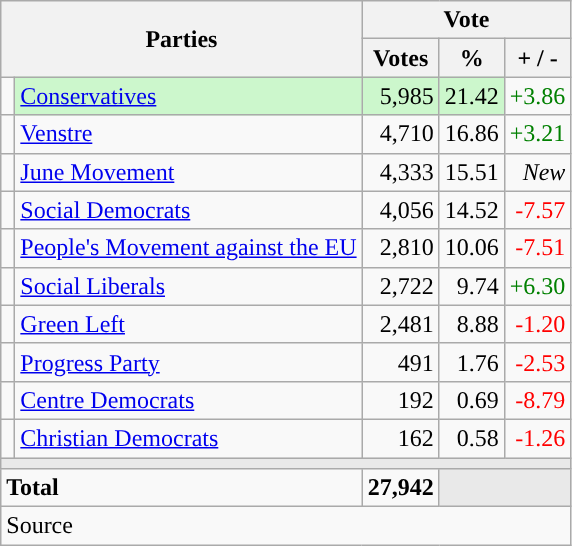<table class="wikitable" style="text-align:right;">
<tr>
<th style="text-align:centre;" rowspan="2" colspan="2" width="225">Parties</th>
<th colspan="3">Vote</th>
</tr>
<tr>
<th width="15">Votes</th>
<th width="15">%</th>
<th width="15">+ / -</th>
</tr>
<tr>
<td width="2" style="color:inherit;background:"></td>
<td bgcolor=#ccf7cc   align="left"><a href='#'>Conservatives</a></td>
<td bgcolor=#ccf7cc>5,985</td>
<td bgcolor=#ccf7cc>21.42</td>
<td style=color:green;>+3.86</td>
</tr>
<tr>
<td width="2" style="color:inherit;background:"></td>
<td align="left"><a href='#'>Venstre</a></td>
<td>4,710</td>
<td>16.86</td>
<td style=color:green;>+3.21</td>
</tr>
<tr>
<td width="2" style="color:inherit;background:"></td>
<td align="left"><a href='#'>June Movement</a></td>
<td>4,333</td>
<td>15.51</td>
<td><em>New</em></td>
</tr>
<tr>
<td width="2" style="color:inherit;background:"></td>
<td align="left"><a href='#'>Social Democrats</a></td>
<td>4,056</td>
<td>14.52</td>
<td style=color:red;>-7.57</td>
</tr>
<tr>
<td width="2" style="color:inherit;background:"></td>
<td align="left"><a href='#'>People's Movement against the EU</a></td>
<td>2,810</td>
<td>10.06</td>
<td style=color:red;>-7.51</td>
</tr>
<tr>
<td width="2" style="color:inherit;background:"></td>
<td align="left"><a href='#'>Social Liberals</a></td>
<td>2,722</td>
<td>9.74</td>
<td style=color:green;>+6.30</td>
</tr>
<tr>
<td width="2" style="color:inherit;background:"></td>
<td align="left"><a href='#'>Green Left</a></td>
<td>2,481</td>
<td>8.88</td>
<td style=color:red;>-1.20</td>
</tr>
<tr>
<td width="2" style="color:inherit;background:"></td>
<td align="left"><a href='#'>Progress Party</a></td>
<td>491</td>
<td>1.76</td>
<td style=color:red;>-2.53</td>
</tr>
<tr>
<td width="2" style="color:inherit;background:"></td>
<td align="left"><a href='#'>Centre Democrats</a></td>
<td>192</td>
<td>0.69</td>
<td style=color:red;>-8.79</td>
</tr>
<tr>
<td width="2" style="color:inherit;background:"></td>
<td align="left"><a href='#'>Christian Democrats</a></td>
<td>162</td>
<td>0.58</td>
<td style=color:red;>-1.26</td>
</tr>
<tr>
<td colspan="7" bgcolor="#E9E9E9"></td>
</tr>
<tr>
<td align="left" colspan="2"><strong>Total</strong></td>
<td><strong>27,942</strong></td>
<td bgcolor="#E9E9E9" colspan="2"></td>
</tr>
<tr>
<td align="left" colspan="6">Source</td>
</tr>
</table>
